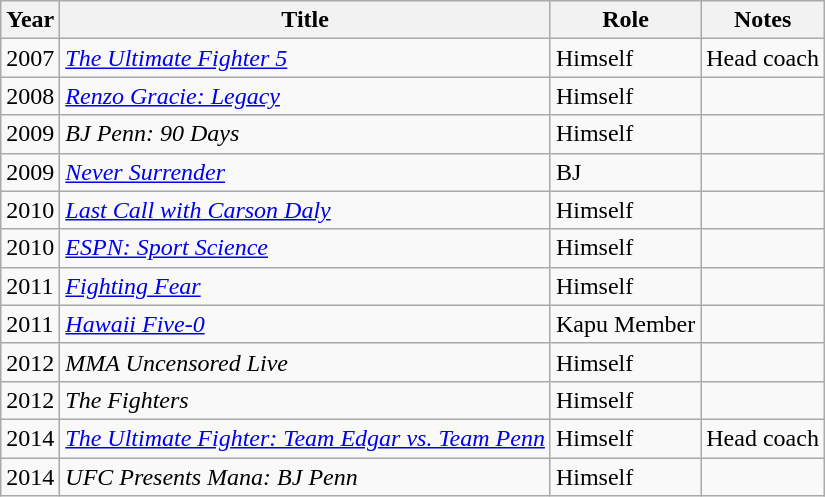<table class="wikitable sortable">
<tr>
<th>Year</th>
<th>Title</th>
<th>Role</th>
<th>Notes</th>
</tr>
<tr>
<td>2007</td>
<td><em><a href='#'>The Ultimate Fighter 5</a></em></td>
<td>Himself</td>
<td>Head coach</td>
</tr>
<tr>
<td>2008</td>
<td><em><a href='#'>Renzo Gracie: Legacy</a></em></td>
<td>Himself</td>
<td></td>
</tr>
<tr>
<td>2009</td>
<td><em>BJ Penn: 90 Days</em></td>
<td>Himself</td>
<td></td>
</tr>
<tr>
<td>2009</td>
<td><em><a href='#'>Never Surrender</a></em></td>
<td>BJ</td>
<td></td>
</tr>
<tr>
<td>2010</td>
<td><em><a href='#'>Last Call with Carson Daly</a></em></td>
<td>Himself</td>
<td></td>
</tr>
<tr>
<td>2010</td>
<td><em><a href='#'>ESPN: Sport Science</a></em></td>
<td>Himself</td>
<td></td>
</tr>
<tr>
<td>2011</td>
<td><em><a href='#'>Fighting Fear</a></em></td>
<td>Himself</td>
<td></td>
</tr>
<tr>
<td>2011</td>
<td><em><a href='#'>Hawaii Five-0</a></em></td>
<td>Kapu Member</td>
<td></td>
</tr>
<tr>
<td>2012</td>
<td><em>MMA Uncensored Live</em></td>
<td>Himself</td>
<td></td>
</tr>
<tr>
<td>2012</td>
<td><em>The Fighters</em></td>
<td>Himself</td>
<td></td>
</tr>
<tr>
<td>2014</td>
<td><em><a href='#'>The Ultimate Fighter: Team Edgar vs. Team Penn</a></em></td>
<td>Himself</td>
<td>Head coach</td>
</tr>
<tr>
<td>2014</td>
<td><em>UFC Presents Mana: BJ Penn</em></td>
<td>Himself</td>
<td></td>
</tr>
</table>
